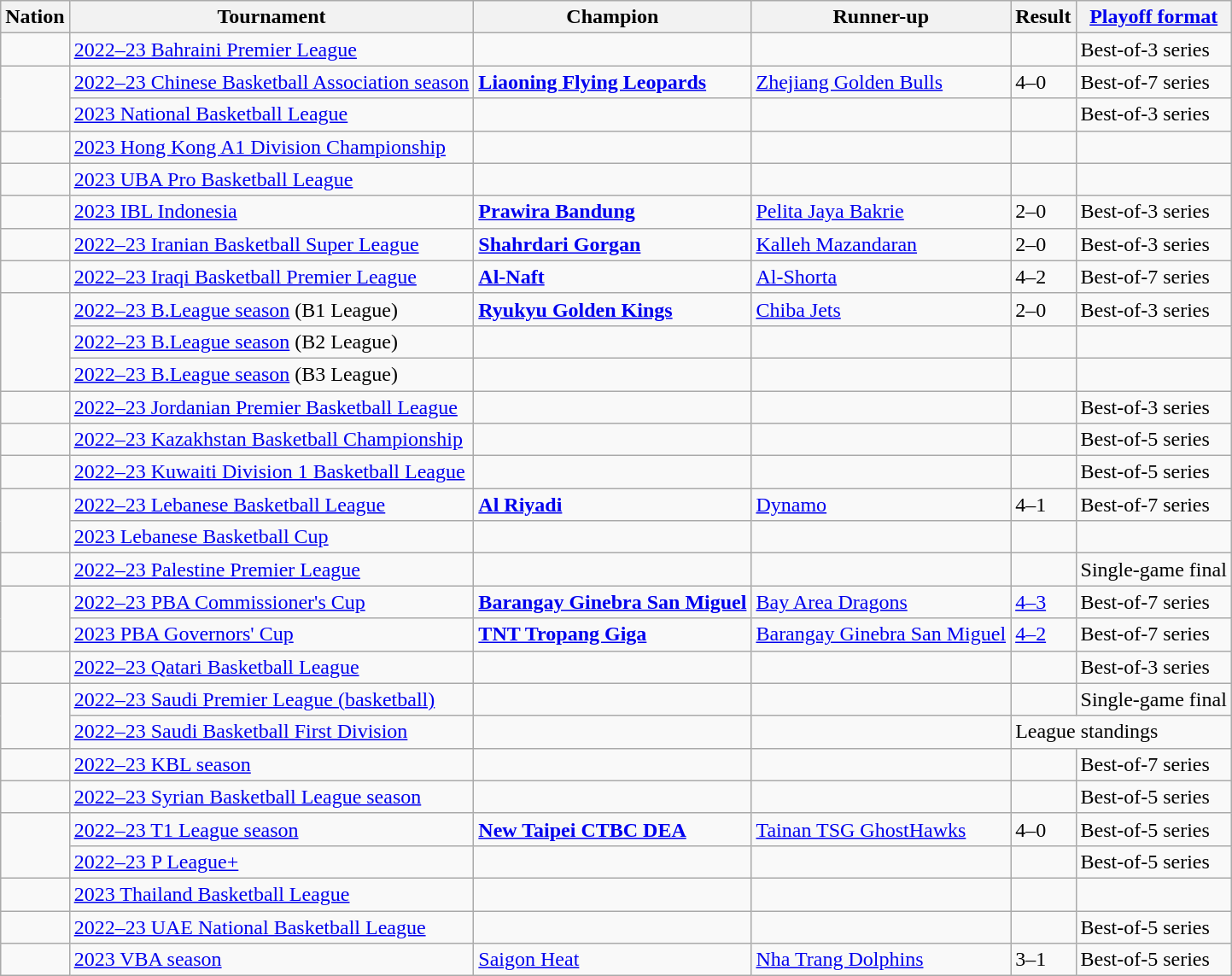<table class="wikitable">
<tr>
<th>Nation</th>
<th>Tournament</th>
<th>Champion</th>
<th>Runner-up</th>
<th>Result</th>
<th><a href='#'>Playoff format</a></th>
</tr>
<tr>
<td></td>
<td><a href='#'>2022–23 Bahraini Premier League</a></td>
<td></td>
<td></td>
<td></td>
<td>Best-of-3 series</td>
</tr>
<tr>
<td rowspan="2"></td>
<td><a href='#'>2022–23 Chinese Basketball Association season</a></td>
<td><strong><a href='#'>Liaoning Flying Leopards</a></strong></td>
<td><a href='#'>Zhejiang Golden Bulls</a></td>
<td>4–0</td>
<td>Best-of-7 series</td>
</tr>
<tr>
<td><a href='#'>2023 National Basketball League</a></td>
<td></td>
<td></td>
<td></td>
<td>Best-of-3 series</td>
</tr>
<tr>
<td></td>
<td><a href='#'>2023 Hong Kong A1 Division Championship</a></td>
<td></td>
<td></td>
<td></td>
<td></td>
</tr>
<tr>
<td></td>
<td><a href='#'>2023 UBA Pro Basketball League</a></td>
<td></td>
<td></td>
<td></td>
<td></td>
</tr>
<tr>
<td></td>
<td><a href='#'>2023 IBL Indonesia</a></td>
<td><strong><a href='#'>Prawira Bandung</a></strong></td>
<td><a href='#'>Pelita Jaya Bakrie</a></td>
<td>2–0</td>
<td>Best-of-3 series</td>
</tr>
<tr>
<td></td>
<td><a href='#'>2022–23 Iranian Basketball Super League</a></td>
<td><strong><a href='#'>Shahrdari Gorgan</a></strong></td>
<td><a href='#'>Kalleh Mazandaran</a></td>
<td>2–0</td>
<td>Best-of-3 series</td>
</tr>
<tr>
<td></td>
<td><a href='#'>2022–23 Iraqi Basketball Premier League</a></td>
<td><a href='#'><strong>Al-Naft</strong></a></td>
<td><a href='#'>Al-Shorta</a></td>
<td>4–2</td>
<td>Best-of-7 series</td>
</tr>
<tr>
<td rowspan="3"></td>
<td><a href='#'>2022–23 B.League season</a> (B1 League)</td>
<td><strong><a href='#'>Ryukyu Golden Kings</a></strong></td>
<td><a href='#'>Chiba Jets</a></td>
<td>2–0</td>
<td>Best-of-3 series</td>
</tr>
<tr>
<td><a href='#'>2022–23 B.League season</a> (B2 League)</td>
<td></td>
<td></td>
<td></td>
<td></td>
</tr>
<tr>
<td><a href='#'>2022–23 B.League season</a> (B3 League)</td>
<td></td>
<td></td>
<td></td>
<td></td>
</tr>
<tr>
<td></td>
<td><a href='#'>2022–23 Jordanian Premier Basketball League</a></td>
<td></td>
<td></td>
<td></td>
<td>Best-of-3 series</td>
</tr>
<tr>
<td></td>
<td><a href='#'>2022–23 Kazakhstan Basketball Championship</a></td>
<td></td>
<td></td>
<td></td>
<td>Best-of-5 series</td>
</tr>
<tr>
<td></td>
<td><a href='#'>2022–23 Kuwaiti Division 1 Basketball League</a></td>
<td></td>
<td></td>
<td></td>
<td>Best-of-5 series</td>
</tr>
<tr>
<td rowspan="2"></td>
<td><a href='#'>2022–23 Lebanese Basketball League</a></td>
<td><strong><a href='#'>Al Riyadi</a></strong></td>
<td><a href='#'>Dynamo</a></td>
<td>4–1</td>
<td>Best-of-7 series</td>
</tr>
<tr>
<td><a href='#'>2023 Lebanese Basketball Cup</a></td>
<td></td>
<td></td>
<td></td>
<td></td>
</tr>
<tr>
<td></td>
<td><a href='#'>2022–23 Palestine Premier League</a></td>
<td></td>
<td></td>
<td></td>
<td>Single-game final</td>
</tr>
<tr>
<td rowspan=2></td>
<td><a href='#'>2022–23 PBA Commissioner's Cup</a></td>
<td><strong><a href='#'>Barangay Ginebra San Miguel</a></strong></td>
<td><a href='#'>Bay Area Dragons</a></td>
<td><a href='#'>4–3</a></td>
<td>Best-of-7 series</td>
</tr>
<tr>
<td><a href='#'>2023 PBA Governors' Cup</a></td>
<td><strong><a href='#'>TNT Tropang Giga</a></strong></td>
<td><a href='#'>Barangay Ginebra San Miguel</a></td>
<td><a href='#'>4–2</a></td>
<td>Best-of-7 series</td>
</tr>
<tr>
<td></td>
<td><a href='#'>2022–23 Qatari Basketball League</a></td>
<td></td>
<td></td>
<td></td>
<td>Best-of-3 series</td>
</tr>
<tr>
<td rowspan="2"></td>
<td><a href='#'>2022–23 Saudi Premier League (basketball)</a></td>
<td></td>
<td></td>
<td></td>
<td>Single-game final</td>
</tr>
<tr>
<td><a href='#'>2022–23 Saudi Basketball First Division</a></td>
<td></td>
<td></td>
<td colspan="2">League standings</td>
</tr>
<tr>
<td></td>
<td><a href='#'>2022–23 KBL season</a></td>
<td></td>
<td></td>
<td></td>
<td>Best-of-7 series</td>
</tr>
<tr>
<td></td>
<td><a href='#'>2022–23 Syrian Basketball League season</a></td>
<td></td>
<td></td>
<td></td>
<td>Best-of-5 series</td>
</tr>
<tr>
<td rowspan="2"></td>
<td><a href='#'>2022–23 T1 League season</a></td>
<td><strong><a href='#'>New Taipei CTBC DEA</a></strong></td>
<td><a href='#'>Tainan TSG GhostHawks</a></td>
<td>4–0</td>
<td>Best-of-5 series</td>
</tr>
<tr>
<td><a href='#'>2022–23 P League+</a></td>
<td></td>
<td></td>
<td></td>
<td>Best-of-5 series</td>
</tr>
<tr>
<td></td>
<td><a href='#'>2023 Thailand Basketball League</a></td>
<td></td>
<td></td>
<td></td>
<td></td>
</tr>
<tr>
<td></td>
<td><a href='#'>2022–23 UAE National Basketball League</a></td>
<td></td>
<td></td>
<td></td>
<td>Best-of-5 series</td>
</tr>
<tr>
<td></td>
<td><a href='#'>2023 VBA season</a></td>
<td><a href='#'>Saigon Heat</a></td>
<td><a href='#'>Nha Trang Dolphins</a></td>
<td>3–1</td>
<td>Best-of-5 series</td>
</tr>
</table>
